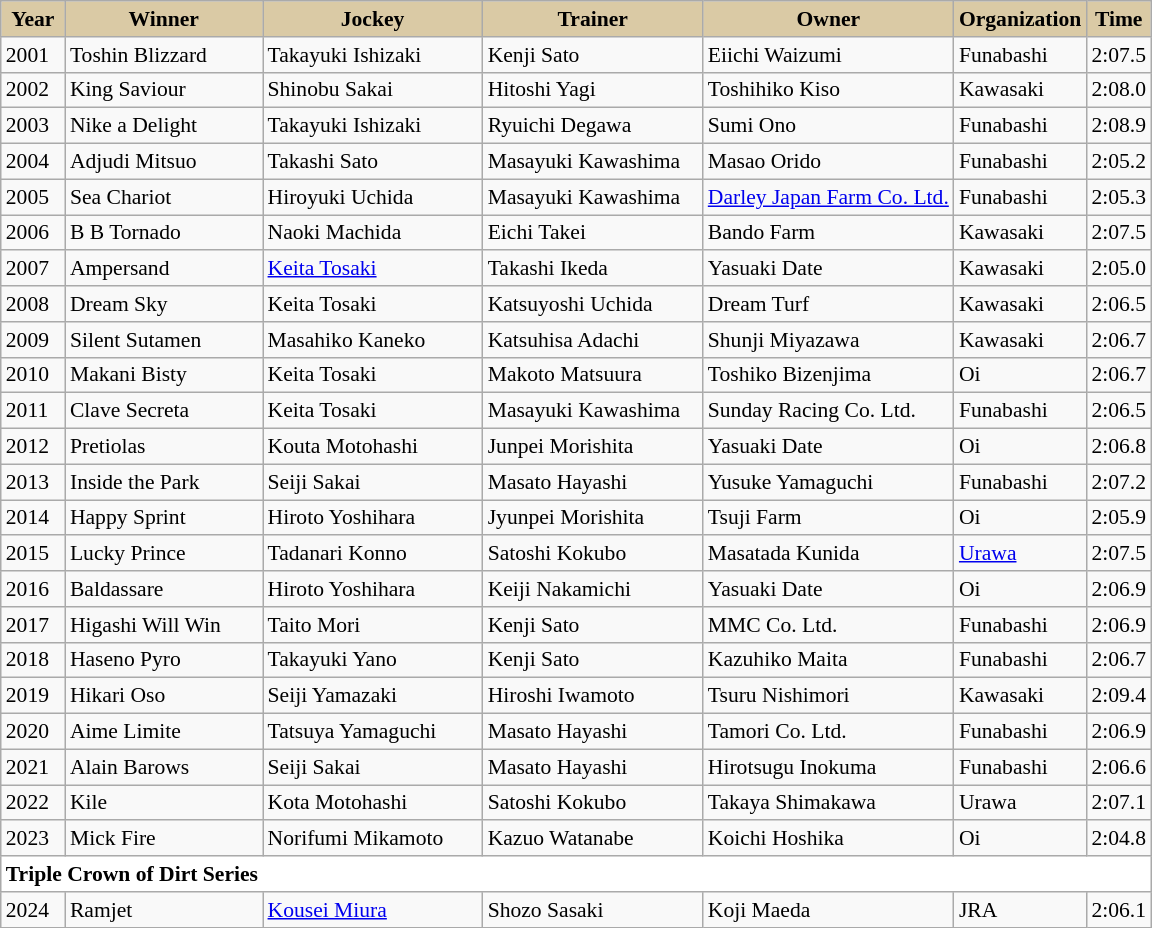<table class="wikitable sortable" style="font-size:90%; white-space:nowrap">
<tr>
<th style="background-color:#DACAA5; width:36px">Year<br></th>
<th style="background-color:#DACAA5; width:125px">Winner<br></th>
<th style="background-color:#DACAA5; width:140px">Jockey<br></th>
<th style="background-color:#DACAA5; width:140px">Trainer<br></th>
<th style="background-color:#DACAA5; width:160px">Owner<br></th>
<th style="background-color:#DACAA5">Organization<br></th>
<th style="background-color:#DACAA5">Time<br></th>
</tr>
<tr>
<td>2001</td>
<td>Toshin Blizzard</td>
<td>Takayuki Ishizaki</td>
<td>Kenji Sato</td>
<td>Eiichi Waizumi</td>
<td>Funabashi</td>
<td>2:07.5</td>
</tr>
<tr>
<td>2002</td>
<td>King Saviour</td>
<td>Shinobu Sakai</td>
<td>Hitoshi Yagi</td>
<td>Toshihiko Kiso</td>
<td>Kawasaki</td>
<td>2:08.0</td>
</tr>
<tr>
<td>2003</td>
<td>Nike a Delight</td>
<td>Takayuki Ishizaki</td>
<td>Ryuichi Degawa</td>
<td>Sumi Ono</td>
<td>Funabashi</td>
<td>2:08.9</td>
</tr>
<tr>
<td>2004</td>
<td>Adjudi Mitsuo</td>
<td>Takashi Sato</td>
<td>Masayuki Kawashima</td>
<td>Masao Orido</td>
<td>Funabashi</td>
<td>2:05.2</td>
</tr>
<tr>
<td>2005</td>
<td>Sea Chariot</td>
<td>Hiroyuki Uchida</td>
<td>Masayuki Kawashima</td>
<td><a href='#'>Darley Japan Farm Co. Ltd.</a></td>
<td>Funabashi</td>
<td>2:05.3</td>
</tr>
<tr>
<td>2006</td>
<td>B B Tornado</td>
<td>Naoki Machida</td>
<td>Eichi Takei</td>
<td>Bando Farm</td>
<td>Kawasaki</td>
<td>2:07.5</td>
</tr>
<tr>
<td>2007</td>
<td>Ampersand</td>
<td><a href='#'>Keita Tosaki</a></td>
<td>Takashi Ikeda</td>
<td>Yasuaki Date</td>
<td>Kawasaki</td>
<td>2:05.0</td>
</tr>
<tr>
<td>2008</td>
<td>Dream Sky</td>
<td>Keita Tosaki</td>
<td>Katsuyoshi Uchida</td>
<td>Dream Turf</td>
<td>Kawasaki</td>
<td>2:06.5</td>
</tr>
<tr>
<td>2009</td>
<td>Silent Sutamen</td>
<td>Masahiko Kaneko</td>
<td>Katsuhisa Adachi</td>
<td>Shunji Miyazawa</td>
<td>Kawasaki</td>
<td>2:06.7</td>
</tr>
<tr>
<td>2010</td>
<td>Makani Bisty</td>
<td>Keita Tosaki</td>
<td>Makoto Matsuura</td>
<td>Toshiko Bizenjima</td>
<td>Oi</td>
<td>2:06.7</td>
</tr>
<tr>
<td>2011</td>
<td>Clave Secreta</td>
<td>Keita Tosaki</td>
<td>Masayuki Kawashima</td>
<td>Sunday Racing Co. Ltd.</td>
<td>Funabashi</td>
<td>2:06.5</td>
</tr>
<tr>
<td>2012</td>
<td>Pretiolas</td>
<td>Kouta Motohashi</td>
<td>Junpei Morishita</td>
<td>Yasuaki Date</td>
<td>Oi</td>
<td>2:06.8</td>
</tr>
<tr>
<td>2013</td>
<td>Inside the Park</td>
<td>Seiji Sakai</td>
<td>Masato Hayashi</td>
<td>Yusuke Yamaguchi</td>
<td>Funabashi</td>
<td>2:07.2</td>
</tr>
<tr>
<td>2014</td>
<td>Happy Sprint</td>
<td>Hiroto Yoshihara</td>
<td>Jyunpei Morishita</td>
<td>Tsuji Farm</td>
<td>Oi</td>
<td>2:05.9</td>
</tr>
<tr>
<td>2015</td>
<td>Lucky Prince</td>
<td>Tadanari Konno</td>
<td>Satoshi Kokubo</td>
<td>Masatada Kunida</td>
<td><a href='#'>Urawa</a></td>
<td>2:07.5</td>
</tr>
<tr>
<td>2016</td>
<td>Baldassare</td>
<td>Hiroto Yoshihara</td>
<td>Keiji Nakamichi</td>
<td>Yasuaki Date</td>
<td>Oi</td>
<td>2:06.9</td>
</tr>
<tr>
<td>2017</td>
<td>Higashi Will Win</td>
<td>Taito Mori</td>
<td>Kenji Sato</td>
<td>MMC Co. Ltd.</td>
<td>Funabashi</td>
<td>2:06.9</td>
</tr>
<tr>
<td>2018</td>
<td>Haseno Pyro</td>
<td>Takayuki Yano</td>
<td>Kenji Sato</td>
<td>Kazuhiko Maita</td>
<td>Funabashi</td>
<td>2:06.7</td>
</tr>
<tr>
<td>2019</td>
<td>Hikari Oso</td>
<td>Seiji Yamazaki</td>
<td>Hiroshi Iwamoto</td>
<td>Tsuru Nishimori</td>
<td>Kawasaki</td>
<td>2:09.4</td>
</tr>
<tr>
<td>2020</td>
<td>Aime Limite</td>
<td>Tatsuya Yamaguchi</td>
<td>Masato Hayashi</td>
<td>Tamori Co. Ltd.</td>
<td>Funabashi</td>
<td>2:06.9</td>
</tr>
<tr>
<td>2021</td>
<td>Alain Barows</td>
<td>Seiji Sakai</td>
<td>Masato Hayashi</td>
<td>Hirotsugu Inokuma</td>
<td>Funabashi</td>
<td>2:06.6</td>
</tr>
<tr>
<td>2022</td>
<td>Kile</td>
<td>Kota Motohashi</td>
<td>Satoshi Kokubo</td>
<td>Takaya Shimakawa</td>
<td>Urawa</td>
<td>2:07.1</td>
</tr>
<tr>
<td>2023</td>
<td>Mick Fire</td>
<td>Norifumi Mikamoto</td>
<td>Kazuo Watanabe</td>
<td>Koichi Hoshika</td>
<td>Oi</td>
<td>2:04.8</td>
</tr>
<tr>
<td style="background-color:white" colspan="7"><strong>Triple Crown of Dirt Series</strong></td>
</tr>
<tr>
<td>2024</td>
<td>Ramjet</td>
<td><a href='#'>Kousei Miura</a></td>
<td>Shozo Sasaki</td>
<td>Koji Maeda</td>
<td>JRA</td>
<td>2:06.1</td>
</tr>
</table>
